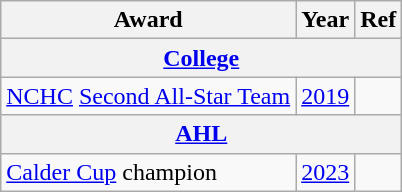<table class="wikitable">
<tr>
<th>Award</th>
<th>Year</th>
<th>Ref</th>
</tr>
<tr>
<th colspan="3"><a href='#'>College</a></th>
</tr>
<tr>
<td><a href='#'>NCHC</a> <a href='#'>Second All-Star Team</a></td>
<td><a href='#'>2019</a></td>
<td></td>
</tr>
<tr>
<th colspan="3"><a href='#'>AHL</a></th>
</tr>
<tr>
<td><a href='#'>Calder Cup</a> champion</td>
<td><a href='#'>2023</a></td>
<td></td>
</tr>
</table>
